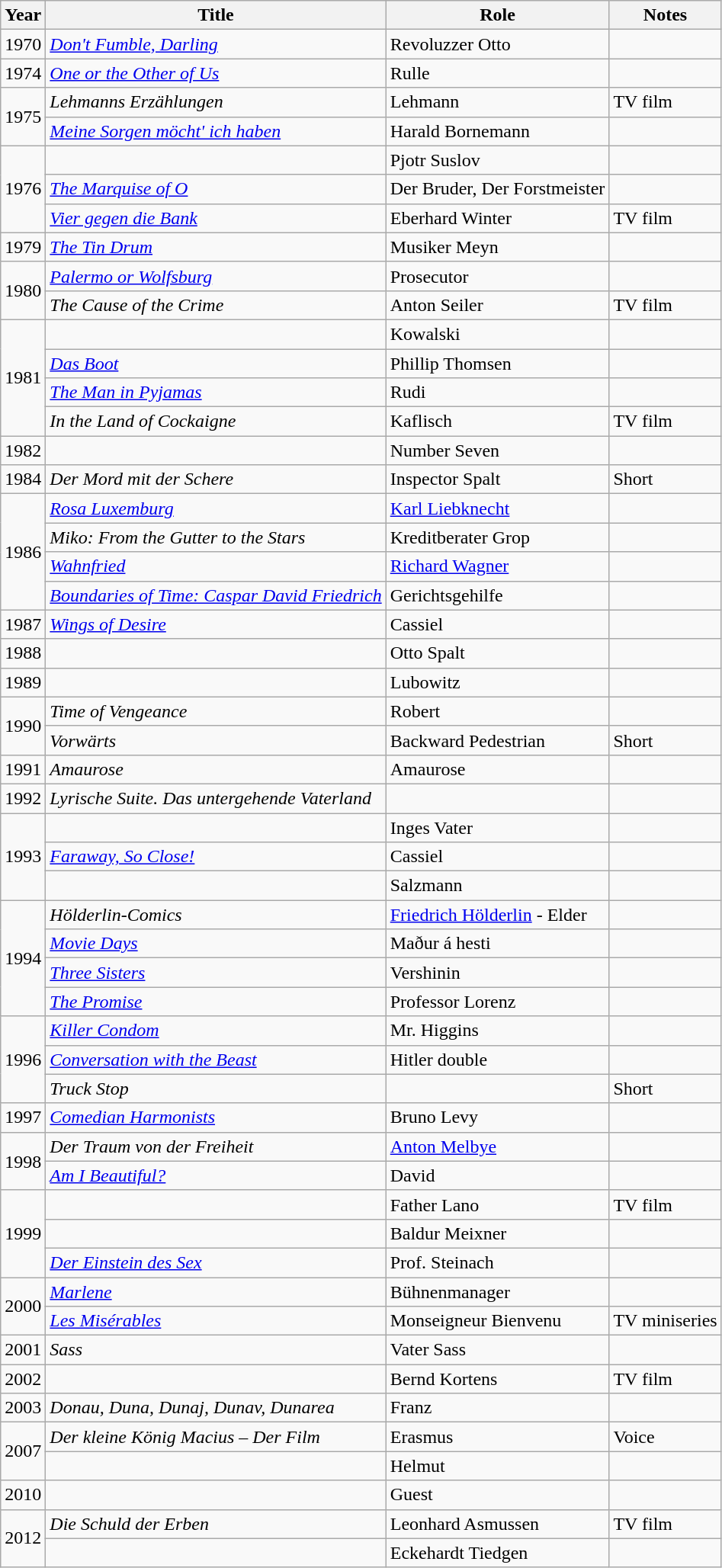<table class="wikitable">
<tr>
<th>Year</th>
<th>Title</th>
<th>Role</th>
<th>Notes</th>
</tr>
<tr>
<td>1970</td>
<td><em><a href='#'>Don't Fumble, Darling</a></em></td>
<td>Revoluzzer Otto</td>
<td></td>
</tr>
<tr>
<td>1974</td>
<td><em><a href='#'>One or the Other of Us</a></em></td>
<td>Rulle</td>
<td></td>
</tr>
<tr>
<td rowspan=2>1975</td>
<td><em>Lehmanns Erzählungen</em></td>
<td>Lehmann</td>
<td>TV film</td>
</tr>
<tr>
<td><em><a href='#'>Meine Sorgen möcht' ich haben</a></em></td>
<td>Harald Bornemann</td>
<td></td>
</tr>
<tr>
<td rowspan=3>1976</td>
<td><em></em></td>
<td>Pjotr Suslov</td>
<td></td>
</tr>
<tr>
<td><em><a href='#'>The Marquise of O</a></em></td>
<td>Der Bruder, Der Forstmeister</td>
<td></td>
</tr>
<tr>
<td><em><a href='#'>Vier gegen die Bank</a></em></td>
<td>Eberhard Winter</td>
<td>TV film</td>
</tr>
<tr>
<td>1979</td>
<td><em><a href='#'>The Tin Drum</a></em></td>
<td>Musiker Meyn</td>
<td></td>
</tr>
<tr>
<td rowspan=2>1980</td>
<td><em><a href='#'>Palermo or Wolfsburg</a></em></td>
<td>Prosecutor</td>
<td></td>
</tr>
<tr>
<td><em>The Cause of the Crime</em></td>
<td>Anton Seiler</td>
<td>TV film</td>
</tr>
<tr>
<td rowspan=4>1981</td>
<td><em></em></td>
<td>Kowalski</td>
<td></td>
</tr>
<tr>
<td><em><a href='#'>Das Boot</a></em></td>
<td>Phillip Thomsen</td>
<td></td>
</tr>
<tr>
<td><em><a href='#'>The Man in Pyjamas</a></em></td>
<td>Rudi</td>
<td></td>
</tr>
<tr>
<td><em>In the Land of Cockaigne</em></td>
<td>Kaflisch</td>
<td>TV film</td>
</tr>
<tr>
<td>1982</td>
<td><em></em></td>
<td>Number Seven</td>
<td></td>
</tr>
<tr>
<td>1984</td>
<td><em>Der Mord mit der Schere</em></td>
<td>Inspector Spalt</td>
<td>Short</td>
</tr>
<tr>
<td rowspan=4>1986</td>
<td><em><a href='#'>Rosa Luxemburg</a></em></td>
<td><a href='#'>Karl Liebknecht</a></td>
<td></td>
</tr>
<tr>
<td><em>Miko: From the Gutter to the Stars</em></td>
<td>Kreditberater Grop</td>
<td></td>
</tr>
<tr>
<td><em><a href='#'>Wahnfried</a></em></td>
<td><a href='#'>Richard Wagner</a></td>
<td></td>
</tr>
<tr>
<td><em><a href='#'>Boundaries of Time: Caspar David Friedrich</a></em></td>
<td>Gerichtsgehilfe</td>
<td></td>
</tr>
<tr>
<td>1987</td>
<td><em><a href='#'>Wings of Desire</a></em></td>
<td>Cassiel</td>
<td></td>
</tr>
<tr>
<td>1988</td>
<td><em></em></td>
<td>Otto Spalt</td>
<td></td>
</tr>
<tr>
<td>1989</td>
<td><em></em></td>
<td>Lubowitz</td>
<td></td>
</tr>
<tr>
<td rowspan=2>1990</td>
<td><em>Time of Vengeance</em></td>
<td>Robert</td>
<td></td>
</tr>
<tr>
<td><em>Vorwärts</em></td>
<td>Backward Pedestrian</td>
<td>Short</td>
</tr>
<tr>
<td>1991</td>
<td><em>Amaurose</em></td>
<td>Amaurose</td>
<td></td>
</tr>
<tr>
<td>1992</td>
<td><em>Lyrische Suite. Das untergehende Vaterland</em></td>
<td></td>
<td></td>
</tr>
<tr>
<td rowspan=3>1993</td>
<td><em></em></td>
<td>Inges Vater</td>
<td></td>
</tr>
<tr>
<td><em><a href='#'>Faraway, So Close!</a></em></td>
<td>Cassiel</td>
<td></td>
</tr>
<tr>
<td><em></em></td>
<td>Salzmann</td>
<td></td>
</tr>
<tr>
<td rowspan=4>1994</td>
<td><em>Hölderlin-Comics</em></td>
<td><a href='#'>Friedrich Hölderlin</a> - Elder</td>
<td></td>
</tr>
<tr>
<td><em><a href='#'>Movie Days</a></em></td>
<td>Maður á hesti</td>
<td></td>
</tr>
<tr>
<td><em><a href='#'>Three Sisters</a></em></td>
<td>Vershinin</td>
<td></td>
</tr>
<tr>
<td><em><a href='#'>The Promise</a></em></td>
<td>Professor Lorenz</td>
<td></td>
</tr>
<tr>
<td rowspan=3>1996</td>
<td><em><a href='#'>Killer Condom</a></em></td>
<td>Mr. Higgins</td>
<td></td>
</tr>
<tr>
<td><em><a href='#'>Conversation with the Beast</a></em></td>
<td>Hitler double</td>
<td></td>
</tr>
<tr>
<td><em>Truck Stop</em></td>
<td></td>
<td>Short</td>
</tr>
<tr>
<td>1997</td>
<td><em><a href='#'>Comedian Harmonists</a></em></td>
<td>Bruno Levy</td>
<td></td>
</tr>
<tr>
<td rowspan=2>1998</td>
<td><em>Der Traum von der Freiheit</em></td>
<td><a href='#'>Anton Melbye</a></td>
<td></td>
</tr>
<tr>
<td><em><a href='#'>Am I Beautiful?</a></em></td>
<td>David</td>
<td></td>
</tr>
<tr>
<td rowspan=3>1999</td>
<td><em></em></td>
<td>Father Lano</td>
<td>TV film</td>
</tr>
<tr>
<td><em></em></td>
<td>Baldur Meixner</td>
<td></td>
</tr>
<tr>
<td><em><a href='#'>Der Einstein des Sex</a></em></td>
<td>Prof. Steinach</td>
<td></td>
</tr>
<tr>
<td rowspan=2>2000</td>
<td><em><a href='#'>Marlene</a></em></td>
<td>Bühnenmanager</td>
<td></td>
</tr>
<tr>
<td><em><a href='#'>Les Misérables</a></em></td>
<td>Monseigneur Bienvenu</td>
<td>TV miniseries</td>
</tr>
<tr>
<td>2001</td>
<td><em>Sass</em></td>
<td>Vater Sass</td>
<td></td>
</tr>
<tr>
<td>2002</td>
<td><em></em></td>
<td>Bernd Kortens</td>
<td>TV film</td>
</tr>
<tr>
<td>2003</td>
<td><em>Donau, Duna, Dunaj, Dunav, Dunarea</em></td>
<td>Franz</td>
<td></td>
</tr>
<tr>
<td rowspan=2>2007</td>
<td><em>Der kleine König Macius – Der Film</em></td>
<td>Erasmus</td>
<td>Voice</td>
</tr>
<tr>
<td><em></em></td>
<td>Helmut</td>
<td></td>
</tr>
<tr>
<td>2010</td>
<td><em></em></td>
<td>Guest</td>
<td></td>
</tr>
<tr>
<td rowspan=2>2012</td>
<td><em>Die Schuld der Erben</em></td>
<td>Leonhard Asmussen</td>
<td>TV film</td>
</tr>
<tr>
<td><em></em></td>
<td>Eckehardt Tiedgen</td>
<td></td>
</tr>
</table>
